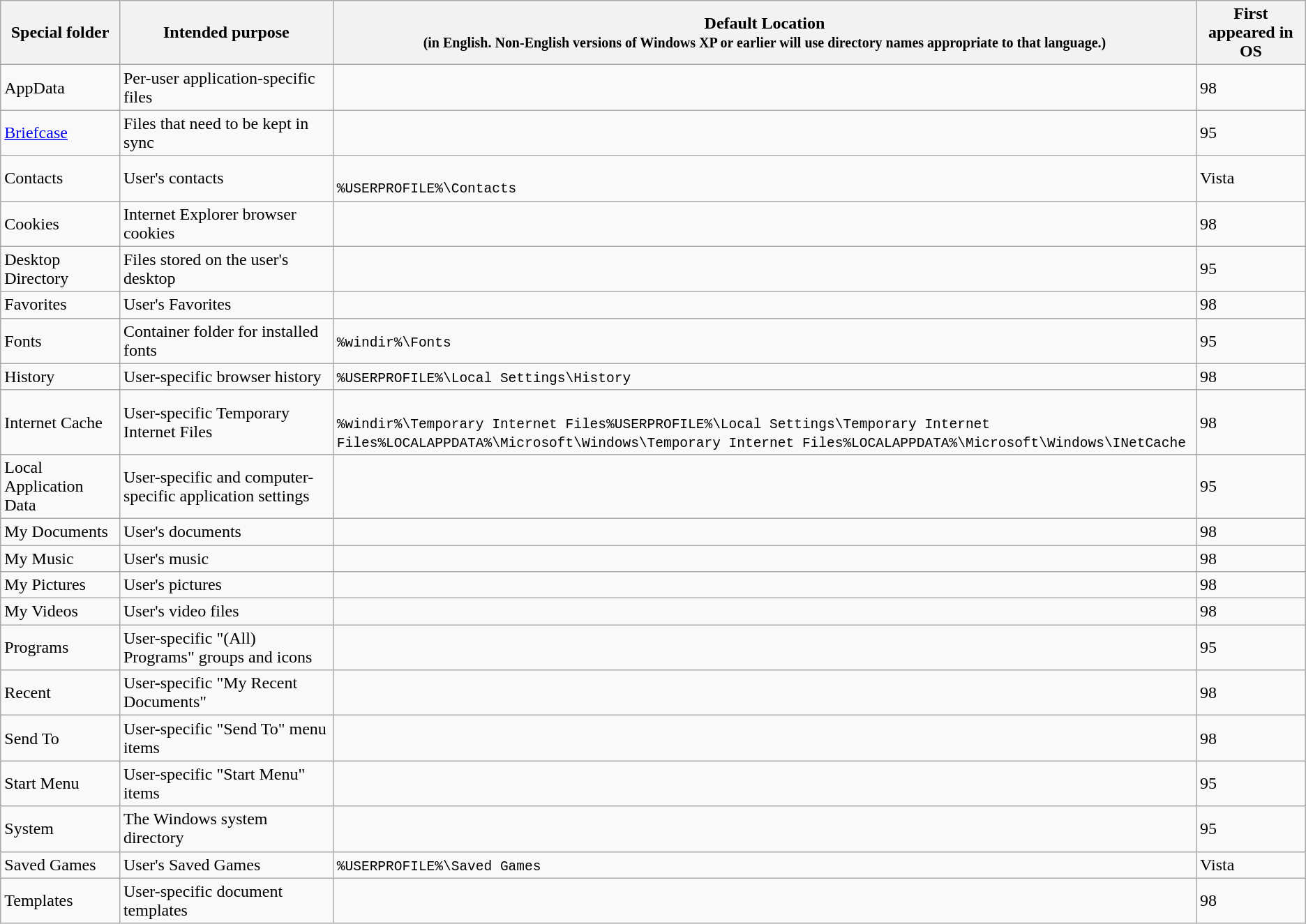<table class="wikitable sortable">
<tr>
<th>Special folder</th>
<th>Intended purpose</th>
<th>Default Location<br><small>(in English. Non-English versions of Windows XP or earlier will use directory names appropriate to that language.)</small></th>
<th>First appeared in OS</th>
</tr>
<tr>
<td>AppData</td>
<td>Per-user application-specific files</td>
<td><br></td>
<td> 98</td>
</tr>
<tr>
<td><a href='#'>Briefcase</a></td>
<td>Files that need to be kept in sync</td>
<td><br></td>
<td> 95</td>
</tr>
<tr>
<td>Contacts</td>
<td>User's contacts</td>
<td><br><samp>%USERPROFILE%\Contacts</samp></td>
<td> Vista</td>
</tr>
<tr>
<td>Cookies</td>
<td>Internet Explorer browser cookies</td>
<td><br></td>
<td> 98</td>
</tr>
<tr>
<td>Desktop Directory</td>
<td>Files stored on the user's desktop</td>
<td><br></td>
<td> 95</td>
</tr>
<tr>
<td>Favorites</td>
<td>User's Favorites</td>
<td><br></td>
<td> 98</td>
</tr>
<tr>
<td>Fonts</td>
<td>Container folder for installed fonts</td>
<td><samp>%windir%\Fonts</samp></td>
<td> 95</td>
</tr>
<tr>
<td>History</td>
<td>User-specific browser history</td>
<td><samp>%USERPROFILE%\Local Settings\History</samp></td>
<td> 98</td>
</tr>
<tr>
<td>Internet Cache</td>
<td>User-specific Temporary Internet Files</td>
<td><br><samp>%windir%\Temporary Internet Files</samp><samp>%USERPROFILE%\Local Settings\Temporary Internet Files</samp><samp>%LOCALAPPDATA%\Microsoft\Windows\Temporary Internet Files</samp><samp>%LOCALAPPDATA%\Microsoft\Windows\INetCache</samp></td>
<td> 98</td>
</tr>
<tr>
<td>Local Application Data</td>
<td>User-specific and computer-specific application settings</td>
<td><br></td>
<td> 95</td>
</tr>
<tr>
<td>My Documents</td>
<td>User's documents</td>
<td><br></td>
<td> 98</td>
</tr>
<tr>
<td>My Music</td>
<td>User's music</td>
<td><br></td>
<td> 98</td>
</tr>
<tr>
<td>My Pictures</td>
<td>User's pictures</td>
<td><br></td>
<td> 98</td>
</tr>
<tr>
<td>My Videos</td>
<td>User's video files</td>
<td><br></td>
<td> 98</td>
</tr>
<tr>
<td>Programs</td>
<td>User-specific "(All) Programs" groups and icons</td>
<td><br></td>
<td> 95</td>
</tr>
<tr>
<td>Recent</td>
<td>User-specific "My Recent Documents"</td>
<td><br></td>
<td> 98</td>
</tr>
<tr>
<td>Send To</td>
<td>User-specific "Send To" menu items</td>
<td><br></td>
<td> 98</td>
</tr>
<tr>
<td>Start Menu</td>
<td>User-specific "Start Menu" items</td>
<td><br></td>
<td> 95</td>
</tr>
<tr>
<td>System</td>
<td>The Windows system directory</td>
<td><br></td>
<td> 95</td>
</tr>
<tr>
<td>Saved Games</td>
<td>User's Saved Games</td>
<td><samp>%USERPROFILE%\Saved Games</samp></td>
<td> Vista</td>
</tr>
<tr>
<td>Templates</td>
<td>User-specific document templates</td>
<td><br></td>
<td> 98</td>
</tr>
</table>
